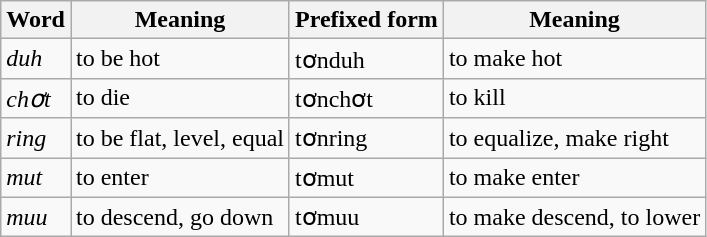<table class="wikitable">
<tr>
<th>Word</th>
<th>Meaning</th>
<th>Prefixed form</th>
<th>Meaning</th>
</tr>
<tr>
<td><em>duh</em> </td>
<td>to be hot</td>
<td>tơnduh </td>
<td>to make hot</td>
</tr>
<tr>
<td><em>chơt</em> </td>
<td>to die</td>
<td>tơnchơt </td>
<td>to kill</td>
</tr>
<tr>
<td><em>ring</em> </td>
<td>to be flat, level, equal</td>
<td>tơnring </td>
<td>to equalize, make right</td>
</tr>
<tr>
<td><em>mut</em> </td>
<td>to enter</td>
<td>tơmut </td>
<td>to make enter</td>
</tr>
<tr>
<td><em>muu</em> </td>
<td>to descend, go down</td>
<td>tơmuu </td>
<td>to make descend, to lower</td>
</tr>
</table>
